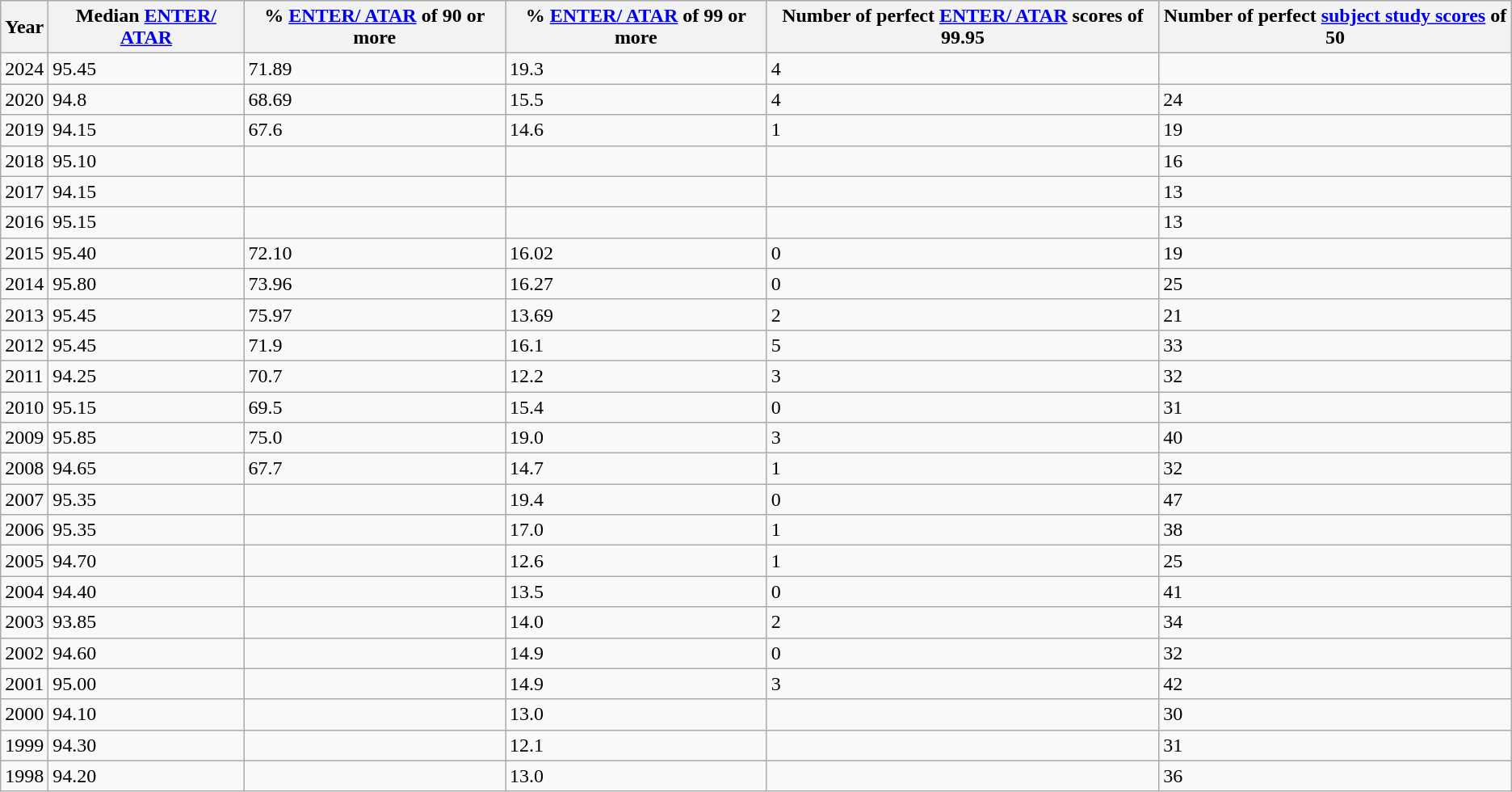<table class="wikitable sortable mw-collapsible">
<tr>
<th>Year</th>
<th>Median <a href='#'>ENTER</a><a href='#'>/ ATAR</a></th>
<th>% <a href='#'>ENTER</a><a href='#'>/ ATAR</a> of 90 or more</th>
<th>% <a href='#'>ENTER</a><a href='#'>/ ATAR</a> of 99 or more</th>
<th>Number of perfect <a href='#'>ENTER</a><a href='#'>/ ATAR</a> scores of 99.95</th>
<th>Number of perfect <a href='#'>subject study scores</a> of 50</th>
</tr>
<tr>
<td>2024</td>
<td>95.45</td>
<td>71.89</td>
<td>19.3</td>
<td>4</td>
<td></td>
</tr>
<tr>
<td>2020</td>
<td>94.8</td>
<td>68.69</td>
<td>15.5</td>
<td>4</td>
<td>24</td>
</tr>
<tr>
<td>2019</td>
<td>94.15</td>
<td>67.6</td>
<td>14.6</td>
<td>1</td>
<td>19</td>
</tr>
<tr>
<td>2018</td>
<td>95.10</td>
<td></td>
<td></td>
<td></td>
<td>16</td>
</tr>
<tr>
<td>2017</td>
<td>94.15</td>
<td></td>
<td></td>
<td></td>
<td>13</td>
</tr>
<tr>
<td>2016</td>
<td>95.15</td>
<td></td>
<td></td>
<td></td>
<td>13</td>
</tr>
<tr>
<td>2015</td>
<td>95.40</td>
<td>72.10</td>
<td>16.02</td>
<td>0</td>
<td>19</td>
</tr>
<tr>
<td>2014</td>
<td>95.80</td>
<td>73.96</td>
<td>16.27</td>
<td>0</td>
<td>25</td>
</tr>
<tr>
<td>2013</td>
<td>95.45</td>
<td>75.97</td>
<td>13.69</td>
<td>2</td>
<td>21</td>
</tr>
<tr>
<td>2012</td>
<td>95.45</td>
<td>71.9</td>
<td>16.1</td>
<td>5</td>
<td>33</td>
</tr>
<tr>
<td>2011</td>
<td>94.25</td>
<td>70.7</td>
<td>12.2</td>
<td>3</td>
<td>32</td>
</tr>
<tr>
<td>2010</td>
<td>95.15</td>
<td>69.5</td>
<td>15.4</td>
<td>0</td>
<td>31</td>
</tr>
<tr>
<td>2009</td>
<td>95.85</td>
<td>75.0</td>
<td>19.0</td>
<td>3</td>
<td>40</td>
</tr>
<tr>
<td>2008</td>
<td>94.65</td>
<td>67.7</td>
<td>14.7</td>
<td>1</td>
<td>32</td>
</tr>
<tr>
<td>2007</td>
<td>95.35</td>
<td></td>
<td>19.4</td>
<td>0</td>
<td>47</td>
</tr>
<tr>
<td>2006</td>
<td>95.35</td>
<td></td>
<td>17.0</td>
<td>1</td>
<td>38</td>
</tr>
<tr>
<td>2005</td>
<td>94.70</td>
<td></td>
<td>12.6</td>
<td>1</td>
<td>25</td>
</tr>
<tr>
<td>2004</td>
<td>94.40</td>
<td></td>
<td>13.5</td>
<td>0</td>
<td>41</td>
</tr>
<tr>
<td>2003</td>
<td>93.85</td>
<td></td>
<td>14.0</td>
<td>2</td>
<td>34</td>
</tr>
<tr>
<td>2002</td>
<td>94.60</td>
<td></td>
<td>14.9</td>
<td>0</td>
<td>32</td>
</tr>
<tr>
<td>2001</td>
<td>95.00</td>
<td></td>
<td>14.9</td>
<td>3</td>
<td>42</td>
</tr>
<tr>
<td>2000</td>
<td>94.10</td>
<td></td>
<td>13.0</td>
<td></td>
<td>30</td>
</tr>
<tr>
<td>1999</td>
<td>94.30</td>
<td></td>
<td>12.1</td>
<td></td>
<td>31</td>
</tr>
<tr>
<td>1998</td>
<td>94.20</td>
<td></td>
<td>13.0</td>
<td></td>
<td>36</td>
</tr>
</table>
